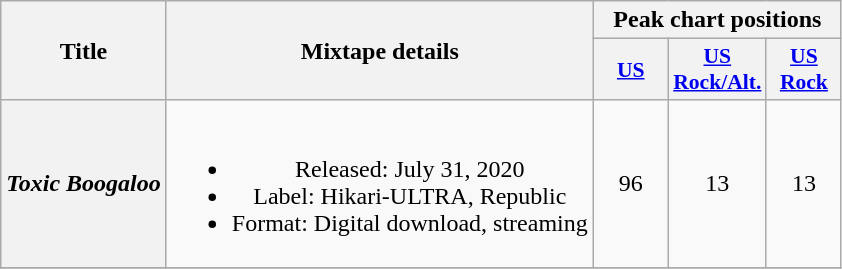<table class="wikitable plainrowheaders" style="text-align:center;">
<tr>
<th scope="col" rowspan="2">Title</th>
<th scope="col" rowspan="2">Mixtape details</th>
<th scope="col" colspan="3">Peak chart positions</th>
</tr>
<tr>
<th scope="col" style="width:3em;font-size:90%;"><a href='#'>US</a><br></th>
<th scope="col" style="width:3em;font-size:90%;"><a href='#'>US<br>Rock/Alt.</a><br></th>
<th scope="col" style="width:3em;font-size:90%;"><a href='#'>US<br>Rock</a><br></th>
</tr>
<tr>
<th scope="row"><em>Toxic Boogaloo</em></th>
<td><br><ul><li>Released: July 31, 2020</li><li>Label: Hikari-ULTRA, Republic</li><li>Format: Digital download, streaming</li></ul></td>
<td>96</td>
<td>13</td>
<td>13</td>
</tr>
<tr>
</tr>
</table>
